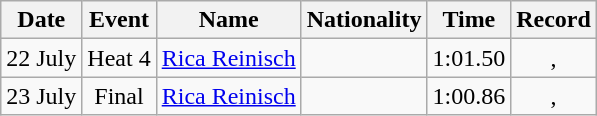<table class=wikitable style=text-align:center>
<tr>
<th>Date</th>
<th>Event</th>
<th>Name</th>
<th>Nationality</th>
<th>Time</th>
<th>Record</th>
</tr>
<tr>
<td>22 July</td>
<td>Heat 4</td>
<td align=left><a href='#'>Rica Reinisch</a></td>
<td align=left></td>
<td>1:01.50</td>
<td>, </td>
</tr>
<tr>
<td>23 July</td>
<td>Final</td>
<td align=left><a href='#'>Rica Reinisch</a></td>
<td align=left></td>
<td>1:00.86</td>
<td>, </td>
</tr>
</table>
